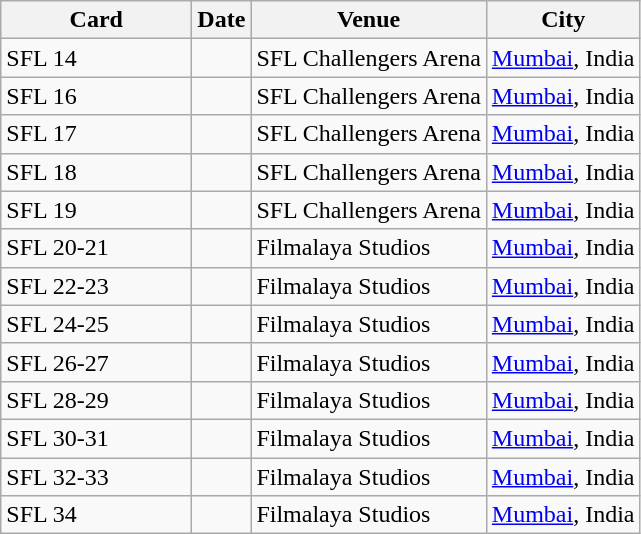<table class="wikitable">
<tr>
<th width="120pt">Card</th>
<th>Date</th>
<th>Venue</th>
<th>City</th>
</tr>
<tr>
<td>SFL 14</td>
<td></td>
<td>SFL Challengers Arena</td>
<td><a href='#'>Mumbai</a>, India</td>
</tr>
<tr>
<td>SFL 16</td>
<td></td>
<td>SFL Challengers Arena</td>
<td><a href='#'>Mumbai</a>, India</td>
</tr>
<tr>
<td>SFL 17</td>
<td></td>
<td>SFL Challengers Arena</td>
<td><a href='#'>Mumbai</a>, India</td>
</tr>
<tr>
<td>SFL 18</td>
<td></td>
<td>SFL Challengers Arena</td>
<td><a href='#'>Mumbai</a>, India</td>
</tr>
<tr>
<td>SFL 19</td>
<td></td>
<td>SFL Challengers Arena</td>
<td><a href='#'>Mumbai</a>, India</td>
</tr>
<tr>
<td>SFL 20-21</td>
<td></td>
<td>Filmalaya Studios</td>
<td><a href='#'>Mumbai</a>, India</td>
</tr>
<tr>
<td>SFL 22-23</td>
<td></td>
<td>Filmalaya Studios</td>
<td><a href='#'>Mumbai</a>, India</td>
</tr>
<tr>
<td>SFL 24-25</td>
<td></td>
<td>Filmalaya Studios</td>
<td><a href='#'>Mumbai</a>, India</td>
</tr>
<tr>
<td>SFL 26-27</td>
<td></td>
<td>Filmalaya Studios</td>
<td><a href='#'>Mumbai</a>, India</td>
</tr>
<tr>
<td>SFL 28-29</td>
<td></td>
<td>Filmalaya Studios</td>
<td><a href='#'>Mumbai</a>, India</td>
</tr>
<tr>
<td>SFL 30-31</td>
<td></td>
<td>Filmalaya Studios</td>
<td><a href='#'>Mumbai</a>, India</td>
</tr>
<tr>
<td>SFL 32-33</td>
<td></td>
<td>Filmalaya Studios</td>
<td><a href='#'>Mumbai</a>, India</td>
</tr>
<tr>
<td>SFL 34</td>
<td></td>
<td>Filmalaya Studios</td>
<td><a href='#'>Mumbai</a>, India</td>
</tr>
</table>
